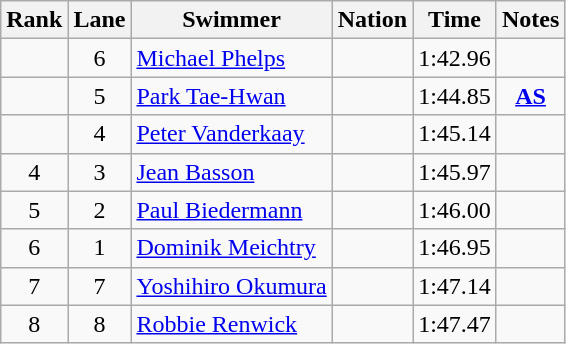<table class="wikitable sortable" style="text-align:center">
<tr>
<th>Rank</th>
<th>Lane</th>
<th>Swimmer</th>
<th>Nation</th>
<th>Time</th>
<th>Notes</th>
</tr>
<tr>
<td></td>
<td>6</td>
<td align=left><a href='#'>Michael Phelps</a></td>
<td align=left></td>
<td>1:42.96</td>
<td></td>
</tr>
<tr>
<td></td>
<td>5</td>
<td align=left><a href='#'>Park Tae-Hwan</a></td>
<td align=left></td>
<td>1:44.85</td>
<td><strong><a href='#'>AS</a></strong></td>
</tr>
<tr>
<td></td>
<td>4</td>
<td align=left><a href='#'>Peter Vanderkaay</a></td>
<td align=left></td>
<td>1:45.14</td>
<td></td>
</tr>
<tr>
<td>4</td>
<td>3</td>
<td align=left><a href='#'>Jean Basson</a></td>
<td align=left></td>
<td>1:45.97</td>
<td></td>
</tr>
<tr>
<td>5</td>
<td>2</td>
<td align=left><a href='#'>Paul Biedermann</a></td>
<td align=left></td>
<td>1:46.00</td>
<td></td>
</tr>
<tr>
<td>6</td>
<td>1</td>
<td align=left><a href='#'>Dominik Meichtry</a></td>
<td align=left></td>
<td>1:46.95</td>
<td></td>
</tr>
<tr>
<td>7</td>
<td>7</td>
<td align=left><a href='#'>Yoshihiro Okumura</a></td>
<td align=left></td>
<td>1:47.14</td>
<td></td>
</tr>
<tr>
<td>8</td>
<td>8</td>
<td align=left><a href='#'>Robbie Renwick</a></td>
<td align=left></td>
<td>1:47.47</td>
<td></td>
</tr>
</table>
